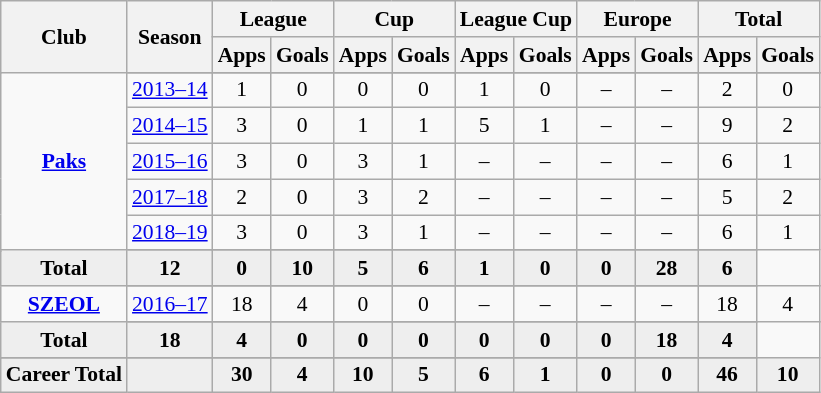<table class="wikitable" style="font-size:90%; text-align: center;">
<tr>
<th rowspan="2">Club</th>
<th rowspan="2">Season</th>
<th colspan="2">League</th>
<th colspan="2">Cup</th>
<th colspan="2">League Cup</th>
<th colspan="2">Europe</th>
<th colspan="2">Total</th>
</tr>
<tr>
<th>Apps</th>
<th>Goals</th>
<th>Apps</th>
<th>Goals</th>
<th>Apps</th>
<th>Goals</th>
<th>Apps</th>
<th>Goals</th>
<th>Apps</th>
<th>Goals</th>
</tr>
<tr ||-||-||-|->
<td rowspan="7" valign="center"><strong><a href='#'>Paks</a></strong></td>
</tr>
<tr>
<td><a href='#'>2013–14</a></td>
<td>1</td>
<td>0</td>
<td>0</td>
<td>0</td>
<td>1</td>
<td>0</td>
<td>–</td>
<td>–</td>
<td>2</td>
<td>0</td>
</tr>
<tr>
<td><a href='#'>2014–15</a></td>
<td>3</td>
<td>0</td>
<td>1</td>
<td>1</td>
<td>5</td>
<td>1</td>
<td>–</td>
<td>–</td>
<td>9</td>
<td>2</td>
</tr>
<tr>
<td><a href='#'>2015–16</a></td>
<td>3</td>
<td>0</td>
<td>3</td>
<td>1</td>
<td>–</td>
<td>–</td>
<td>–</td>
<td>–</td>
<td>6</td>
<td>1</td>
</tr>
<tr>
<td><a href='#'>2017–18</a></td>
<td>2</td>
<td>0</td>
<td>3</td>
<td>2</td>
<td>–</td>
<td>–</td>
<td>–</td>
<td>–</td>
<td>5</td>
<td>2</td>
</tr>
<tr>
<td><a href='#'>2018–19</a></td>
<td>3</td>
<td>0</td>
<td>3</td>
<td>1</td>
<td>–</td>
<td>–</td>
<td>–</td>
<td>–</td>
<td>6</td>
<td>1</td>
</tr>
<tr>
</tr>
<tr style="font-weight:bold; background-color:#eeeeee;">
<td>Total</td>
<td>12</td>
<td>0</td>
<td>10</td>
<td>5</td>
<td>6</td>
<td>1</td>
<td>0</td>
<td>0</td>
<td>28</td>
<td>6</td>
</tr>
<tr>
<td rowspan="3" valign="center"><strong><a href='#'>SZEOL</a></strong></td>
</tr>
<tr>
<td><a href='#'>2016–17</a></td>
<td>18</td>
<td>4</td>
<td>0</td>
<td>0</td>
<td>–</td>
<td>–</td>
<td>–</td>
<td>–</td>
<td>18</td>
<td>4</td>
</tr>
<tr>
</tr>
<tr style="font-weight:bold; background-color:#eeeeee;">
<td>Total</td>
<td>18</td>
<td>4</td>
<td>0</td>
<td>0</td>
<td>0</td>
<td>0</td>
<td>0</td>
<td>0</td>
<td>18</td>
<td>4</td>
</tr>
<tr>
</tr>
<tr style="font-weight:bold; background-color:#eeeeee;">
<td rowspan="2" valign="top"><strong>Career Total</strong></td>
<td></td>
<td><strong>30</strong></td>
<td><strong>4</strong></td>
<td><strong>10</strong></td>
<td><strong>5</strong></td>
<td><strong>6</strong></td>
<td><strong>1</strong></td>
<td><strong>0</strong></td>
<td><strong>0</strong></td>
<td><strong>46</strong></td>
<td><strong>10</strong></td>
</tr>
</table>
